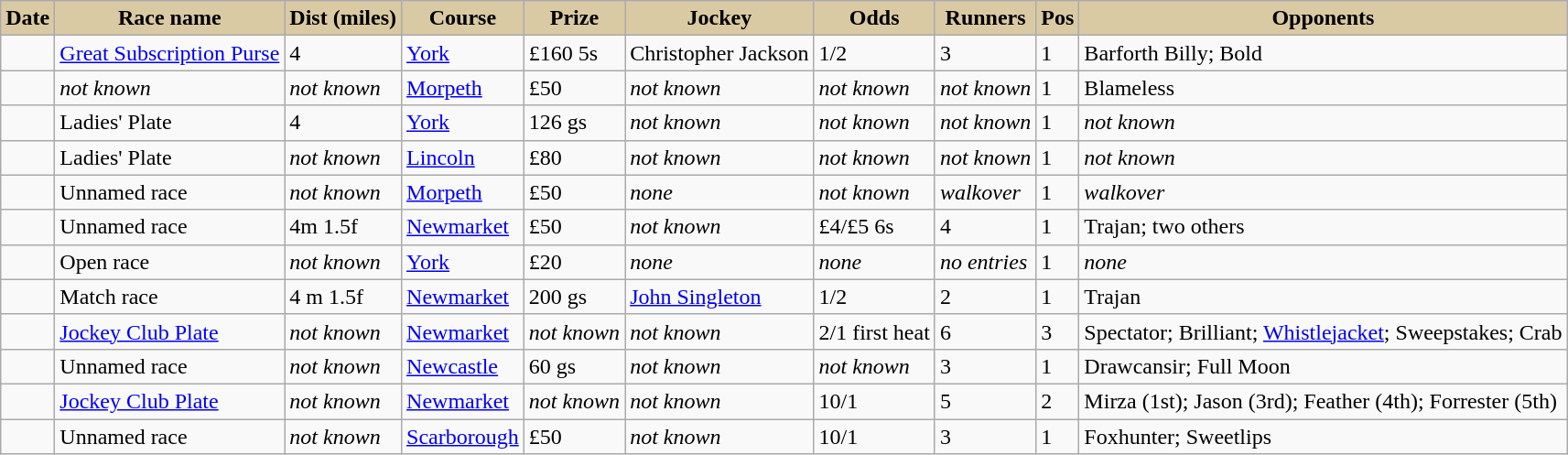<table class = "wikitable sortable" | border="1" cellpadding="1" style="text-align:centre; margin-left:1em; float:centre; border-collapse: collapse">
<tr style="background:#dacaa4; text-align:center;">
<th style="background:#dacaa4;">Date</th>
<th style="background:#dacaa4;">Race name</th>
<th style="background:#dacaa4;">Dist (miles)</th>
<th style="background:#dacaa4;">Course</th>
<th style="background:#dacaa4;">Prize</th>
<th style="background:#dacaa4;">Jockey</th>
<th style="background:#dacaa4;">Odds</th>
<th style="background:#dacaa4;">Runners</th>
<th style="background:#dacaa4;">Pos</th>
<th style="background:#dacaa4;">Opponents</th>
</tr>
<tr>
<td></td>
<td><a href='#'>Great Subscription Purse</a></td>
<td>4</td>
<td><a href='#'>York</a></td>
<td>£160 5s</td>
<td>Christopher Jackson</td>
<td>1/2</td>
<td>3</td>
<td>1</td>
<td>Barforth Billy; Bold</td>
</tr>
<tr>
<td></td>
<td><em>not known</em></td>
<td><em>not known</em></td>
<td><a href='#'>Morpeth</a></td>
<td>£50</td>
<td><em>not known</em></td>
<td><em>not known</em></td>
<td><em>not known</em></td>
<td>1</td>
<td>Blameless</td>
</tr>
<tr>
<td></td>
<td>Ladies' Plate</td>
<td>4</td>
<td><a href='#'>York</a></td>
<td>126 gs</td>
<td><em>not known</em></td>
<td><em>not known</em></td>
<td><em>not known</em></td>
<td>1</td>
<td><em>not known</em></td>
</tr>
<tr>
<td></td>
<td>Ladies' Plate</td>
<td><em>not known</em></td>
<td><a href='#'>Lincoln</a></td>
<td>£80</td>
<td><em>not known</em></td>
<td><em>not known</em></td>
<td><em>not known</em></td>
<td>1</td>
<td><em>not known</em></td>
</tr>
<tr>
<td></td>
<td>Unnamed race</td>
<td><em>not known</em></td>
<td><a href='#'>Morpeth</a></td>
<td>£50</td>
<td><em>none</em></td>
<td><em>not known</em></td>
<td><em>walkover</em></td>
<td>1</td>
<td><em>walkover</em></td>
</tr>
<tr>
<td></td>
<td>Unnamed race</td>
<td>4m 1.5f</td>
<td><a href='#'>Newmarket</a></td>
<td>£50</td>
<td><em>not known</em></td>
<td>£4/£5 6s</td>
<td>4</td>
<td>1</td>
<td>Trajan; two others</td>
</tr>
<tr>
<td></td>
<td>Open race</td>
<td><em>not known</em></td>
<td><a href='#'>York</a></td>
<td>£20</td>
<td><em>none</em></td>
<td><em>none</em></td>
<td><em>no entries</em></td>
<td>1</td>
<td><em>none</em></td>
</tr>
<tr>
<td></td>
<td>Match race</td>
<td>4 m 1.5f</td>
<td><a href='#'>Newmarket</a></td>
<td>200 gs</td>
<td><a href='#'>John Singleton</a></td>
<td>1/2</td>
<td>2</td>
<td>1</td>
<td>Trajan</td>
</tr>
<tr>
<td></td>
<td><a href='#'>Jockey Club Plate</a></td>
<td><em>not known</em></td>
<td><a href='#'>Newmarket</a></td>
<td><em>not known</em></td>
<td><em>not known</em></td>
<td>2/1 first heat</td>
<td>6</td>
<td>3</td>
<td>Spectator; Brilliant; <a href='#'>Whistlejacket</a>; Sweepstakes; Crab</td>
</tr>
<tr>
<td></td>
<td>Unnamed race</td>
<td><em>not known</em></td>
<td><a href='#'>Newcastle</a></td>
<td>60 gs</td>
<td><em>not known</em></td>
<td><em>not known</em></td>
<td>3</td>
<td>1</td>
<td>Drawcansir; Full Moon</td>
</tr>
<tr>
<td></td>
<td><a href='#'>Jockey Club Plate</a></td>
<td><em>not known</em></td>
<td><a href='#'>Newmarket</a></td>
<td><em>not known</em></td>
<td><em>not known</em></td>
<td>10/1</td>
<td>5</td>
<td>2</td>
<td>Mirza (1st); Jason (3rd); Feather (4th); Forrester (5th)</td>
</tr>
<tr>
<td></td>
<td>Unnamed race</td>
<td><em>not known</em></td>
<td><a href='#'>Scarborough</a></td>
<td>£50</td>
<td><em>not known</em></td>
<td>10/1</td>
<td>3</td>
<td>1</td>
<td>Foxhunter; Sweetlips</td>
</tr>
</table>
